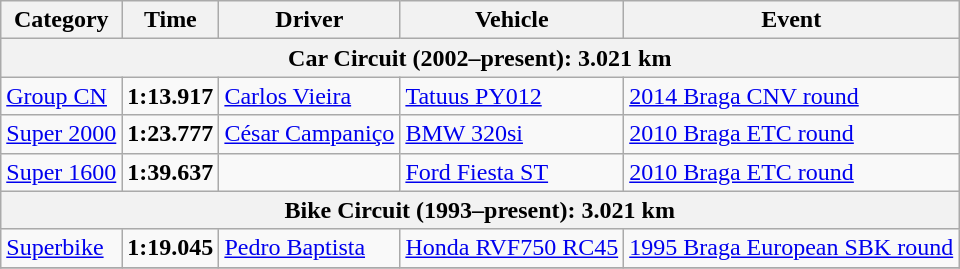<table class="wikitable">
<tr>
<th>Category</th>
<th>Time</th>
<th>Driver</th>
<th>Vehicle</th>
<th>Event</th>
</tr>
<tr>
<th colspan=5>Car Circuit (2002–present): 3.021 km</th>
</tr>
<tr>
<td><a href='#'>Group CN</a></td>
<td><strong>1:13.917</strong></td>
<td><a href='#'>Carlos Vieira</a></td>
<td><a href='#'>Tatuus PY012</a></td>
<td><a href='#'>2014 Braga CNV round</a></td>
</tr>
<tr>
<td><a href='#'>Super 2000</a></td>
<td><strong>1:23.777</strong></td>
<td><a href='#'>César Campaniço</a></td>
<td><a href='#'>BMW 320si</a></td>
<td><a href='#'>2010 Braga ETC round</a></td>
</tr>
<tr>
<td><a href='#'>Super 1600</a></td>
<td><strong>1:39.637</strong></td>
<td></td>
<td><a href='#'>Ford Fiesta ST</a></td>
<td><a href='#'>2010 Braga ETC round</a></td>
</tr>
<tr>
<th colspan=5>Bike Circuit (1993–present): 3.021 km</th>
</tr>
<tr>
<td><a href='#'>Superbike</a></td>
<td><strong>1:19.045</strong></td>
<td><a href='#'>Pedro Baptista</a></td>
<td><a href='#'>Honda RVF750 RC45</a></td>
<td><a href='#'>1995 Braga European SBK round</a></td>
</tr>
<tr>
</tr>
</table>
